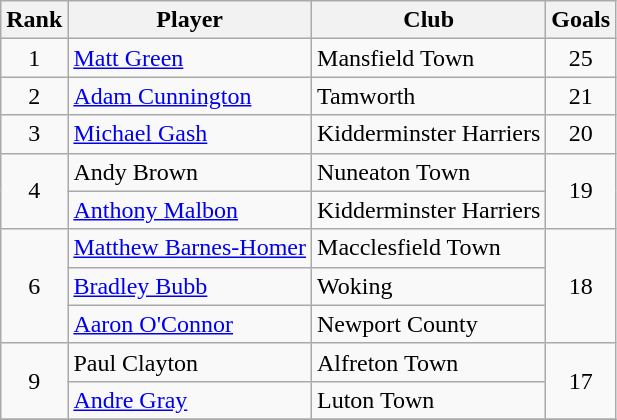<table class="wikitable" style="text-align:center">
<tr>
<th>Rank</th>
<th>Player</th>
<th>Club</th>
<th>Goals</th>
</tr>
<tr>
<td rowspan=1>1</td>
<td align="left"><a href='#'>Matt Green</a></td>
<td align="left">Mansfield Town</td>
<td rowspan=1>25</td>
</tr>
<tr>
<td rowspan=1>2</td>
<td align="left"><a href='#'>Adam Cunnington</a></td>
<td align="left">Tamworth</td>
<td rowspan=1>21</td>
</tr>
<tr>
<td rowspan=1>3</td>
<td align="left"><a href='#'>Michael Gash</a></td>
<td align="left">Kidderminster Harriers</td>
<td rowspan=1>20</td>
</tr>
<tr>
<td rowspan=2>4</td>
<td align="left">Andy Brown</td>
<td align="left">Nuneaton Town</td>
<td rowspan=2>19</td>
</tr>
<tr>
<td align="left"><a href='#'>Anthony Malbon</a></td>
<td align="left">Kidderminster Harriers</td>
</tr>
<tr>
<td rowspan=3>6</td>
<td align="left"><a href='#'>Matthew Barnes-Homer</a></td>
<td align="left">Macclesfield Town</td>
<td rowspan=3>18</td>
</tr>
<tr>
<td align="left"><a href='#'>Bradley Bubb</a></td>
<td align="left">Woking</td>
</tr>
<tr>
<td align="left"><a href='#'>Aaron O'Connor</a></td>
<td align="left">Newport County</td>
</tr>
<tr>
<td rowspan=2>9</td>
<td align="left">Paul Clayton</td>
<td align="left">Alfreton Town</td>
<td rowspan=2>17</td>
</tr>
<tr>
<td align="left"><a href='#'>Andre Gray</a></td>
<td align="left">Luton Town</td>
</tr>
<tr>
</tr>
</table>
